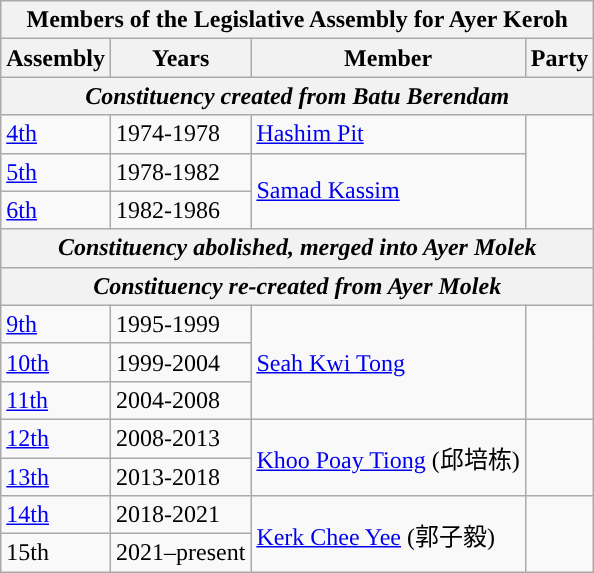<table class=wikitable>
<tr>
<th colspan=4>Members of the Legislative Assembly for Ayer Keroh</th>
</tr>
<tr>
<th>Assembly</th>
<th>Years</th>
<th>Member</th>
<th>Party</th>
</tr>
<tr>
<th colspan=4 align=center><em>Constituency created from Batu Berendam</em></th>
</tr>
<tr>
<td><a href='#'>4th</a></td>
<td>1974-1978</td>
<td><a href='#'>Hashim Pit</a></td>
<td rowspan=3></td>
</tr>
<tr>
<td><a href='#'>5th</a></td>
<td>1978-1982</td>
<td rowspan=2><a href='#'>Samad Kassim</a></td>
</tr>
<tr>
<td><a href='#'>6th</a></td>
<td>1982-1986</td>
</tr>
<tr>
<th colspan=4 align=center><em>Constituency abolished, merged into Ayer Molek</em></th>
</tr>
<tr>
<th colspan=4 align=center><em>Constituency re-created from Ayer Molek</em></th>
</tr>
<tr>
<td><a href='#'>9th</a></td>
<td>1995-1999</td>
<td rowspan=3><a href='#'>Seah Kwi Tong</a></td>
<td rowspan=3></td>
</tr>
<tr>
<td><a href='#'>10th</a></td>
<td>1999-2004</td>
</tr>
<tr>
<td><a href='#'>11th</a></td>
<td>2004-2008</td>
</tr>
<tr>
<td><a href='#'>12th</a></td>
<td>2008-2013</td>
<td rowspan=2><a href='#'>Khoo Poay Tiong</a> (邱培栋)</td>
<td rowspan=2></td>
</tr>
<tr>
<td><a href='#'>13th</a></td>
<td>2013-2018</td>
</tr>
<tr>
<td><a href='#'>14th</a></td>
<td>2018-2021</td>
<td rowspan="2"><a href='#'>Kerk Chee Yee</a> (郭子毅)</td>
<td rowspan=2></td>
</tr>
<tr>
<td>15th</td>
<td>2021–present</td>
</tr>
</table>
